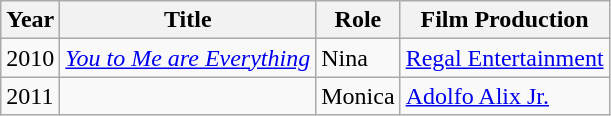<table class="wikitable">
<tr>
<th>Year</th>
<th>Title</th>
<th>Role</th>
<th>Film Production</th>
</tr>
<tr>
<td>2010</td>
<td><em><a href='#'>You to Me are Everything</a></em></td>
<td>Nina</td>
<td><a href='#'>Regal Entertainment</a></td>
</tr>
<tr>
<td>2011</td>
<td><em></em></td>
<td>Monica</td>
<td><a href='#'>Adolfo Alix Jr.</a></td>
</tr>
</table>
